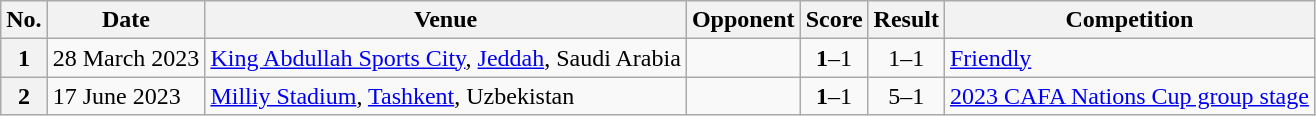<table class="wikitable sortable">
<tr>
<th scope=col>No.</th>
<th scope=col data-sort-type=date>Date</th>
<th scope=col>Venue</th>
<th scope=col>Opponent</th>
<th scope=col>Score</th>
<th scope=col>Result</th>
<th scope=col>Competition</th>
</tr>
<tr>
<th scope=row>1</th>
<td>28 March 2023</td>
<td><a href='#'>King Abdullah Sports City</a>, <a href='#'>Jeddah</a>, Saudi Arabia</td>
<td></td>
<td align=center><strong>1</strong>–1</td>
<td align=center>1–1</td>
<td><a href='#'>Friendly</a></td>
</tr>
<tr>
<th scope=row>2</th>
<td>17 June 2023</td>
<td><a href='#'>Milliy Stadium</a>, <a href='#'>Tashkent</a>, Uzbekistan</td>
<td></td>
<td align=center><strong>1</strong>–1</td>
<td align=center>5–1</td>
<td><a href='#'>2023 CAFA Nations Cup group stage</a></td>
</tr>
</table>
